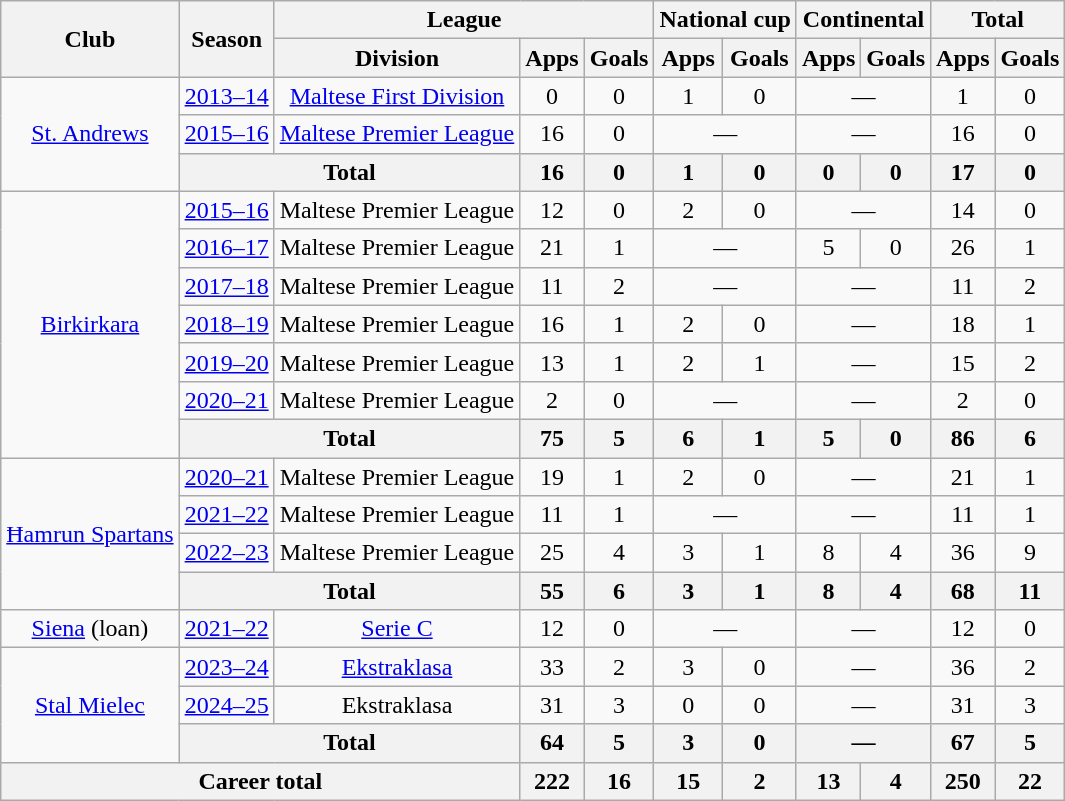<table class="wikitable" style="text-align:center">
<tr>
<th rowspan="2">Club</th>
<th rowspan="2">Season</th>
<th colspan="3">League</th>
<th colspan="2">National cup</th>
<th colspan="2">Continental</th>
<th colspan="2">Total</th>
</tr>
<tr>
<th>Division</th>
<th>Apps</th>
<th>Goals</th>
<th>Apps</th>
<th>Goals</th>
<th>Apps</th>
<th>Goals</th>
<th>Apps</th>
<th>Goals</th>
</tr>
<tr>
<td rowspan="3"><a href='#'>St. Andrews</a></td>
<td><a href='#'>2013–14</a></td>
<td><a href='#'>Maltese First Division</a></td>
<td>0</td>
<td>0</td>
<td>1</td>
<td>0</td>
<td colspan="2">—</td>
<td>1</td>
<td>0</td>
</tr>
<tr>
<td><a href='#'>2015–16</a></td>
<td><a href='#'>Maltese Premier League</a></td>
<td>16</td>
<td>0</td>
<td colspan="2">—</td>
<td colspan="2">—</td>
<td>16</td>
<td>0</td>
</tr>
<tr>
<th colspan="2">Total</th>
<th>16</th>
<th>0</th>
<th>1</th>
<th>0</th>
<th>0</th>
<th>0</th>
<th>17</th>
<th>0</th>
</tr>
<tr>
<td rowspan="7"><a href='#'>Birkirkara</a></td>
<td><a href='#'>2015–16</a></td>
<td>Maltese Premier League</td>
<td>12</td>
<td>0</td>
<td>2</td>
<td>0</td>
<td colspan="2">—</td>
<td>14</td>
<td>0</td>
</tr>
<tr>
<td><a href='#'>2016–17</a></td>
<td>Maltese Premier League</td>
<td>21</td>
<td>1</td>
<td colspan="2">—</td>
<td>5</td>
<td>0</td>
<td>26</td>
<td>1</td>
</tr>
<tr>
<td><a href='#'>2017–18</a></td>
<td>Maltese Premier League</td>
<td>11</td>
<td>2</td>
<td colspan="2">—</td>
<td colspan="2">—</td>
<td>11</td>
<td>2</td>
</tr>
<tr>
<td><a href='#'>2018–19</a></td>
<td>Maltese Premier League</td>
<td>16</td>
<td>1</td>
<td>2</td>
<td>0</td>
<td colspan="2">—</td>
<td>18</td>
<td>1</td>
</tr>
<tr>
<td><a href='#'>2019–20</a></td>
<td>Maltese Premier League</td>
<td>13</td>
<td>1</td>
<td>2</td>
<td>1</td>
<td colspan="2">—</td>
<td>15</td>
<td>2</td>
</tr>
<tr>
<td><a href='#'>2020–21</a></td>
<td>Maltese Premier League</td>
<td>2</td>
<td>0</td>
<td colspan="2">—</td>
<td colspan="2">—</td>
<td>2</td>
<td>0</td>
</tr>
<tr>
<th colspan="2">Total</th>
<th>75</th>
<th>5</th>
<th>6</th>
<th>1</th>
<th>5</th>
<th>0</th>
<th>86</th>
<th>6</th>
</tr>
<tr>
<td rowspan="4"><a href='#'>Ħamrun Spartans</a></td>
<td><a href='#'>2020–21</a></td>
<td>Maltese Premier League</td>
<td>19</td>
<td>1</td>
<td>2</td>
<td>0</td>
<td colspan="2">—</td>
<td>21</td>
<td>1</td>
</tr>
<tr>
<td><a href='#'>2021–22</a></td>
<td>Maltese Premier League</td>
<td>11</td>
<td>1</td>
<td colspan="2">—</td>
<td colspan="2">—</td>
<td>11</td>
<td>1</td>
</tr>
<tr>
<td><a href='#'>2022–23</a></td>
<td>Maltese Premier League</td>
<td>25</td>
<td>4</td>
<td>3</td>
<td>1</td>
<td>8</td>
<td>4</td>
<td>36</td>
<td>9</td>
</tr>
<tr>
<th colspan="2">Total</th>
<th>55</th>
<th>6</th>
<th>3</th>
<th>1</th>
<th>8</th>
<th>4</th>
<th>68</th>
<th>11</th>
</tr>
<tr>
<td><a href='#'>Siena</a> (loan)</td>
<td><a href='#'>2021–22</a></td>
<td><a href='#'>Serie C</a></td>
<td>12</td>
<td>0</td>
<td colspan="2">—</td>
<td colspan="2">—</td>
<td>12</td>
<td>0</td>
</tr>
<tr>
<td rowspan="3"><a href='#'>Stal Mielec</a></td>
<td><a href='#'>2023–24</a></td>
<td><a href='#'>Ekstraklasa</a></td>
<td>33</td>
<td>2</td>
<td>3</td>
<td>0</td>
<td colspan="2">—</td>
<td>36</td>
<td>2</td>
</tr>
<tr>
<td><a href='#'>2024–25</a></td>
<td>Ekstraklasa</td>
<td>31</td>
<td>3</td>
<td>0</td>
<td>0</td>
<td colspan="2">—</td>
<td>31</td>
<td>3</td>
</tr>
<tr>
<th colspan="2">Total</th>
<th>64</th>
<th>5</th>
<th>3</th>
<th>0</th>
<th colspan="2">—</th>
<th>67</th>
<th>5</th>
</tr>
<tr>
<th colspan="3">Career total</th>
<th>222</th>
<th>16</th>
<th>15</th>
<th>2</th>
<th>13</th>
<th>4</th>
<th>250</th>
<th>22</th>
</tr>
</table>
